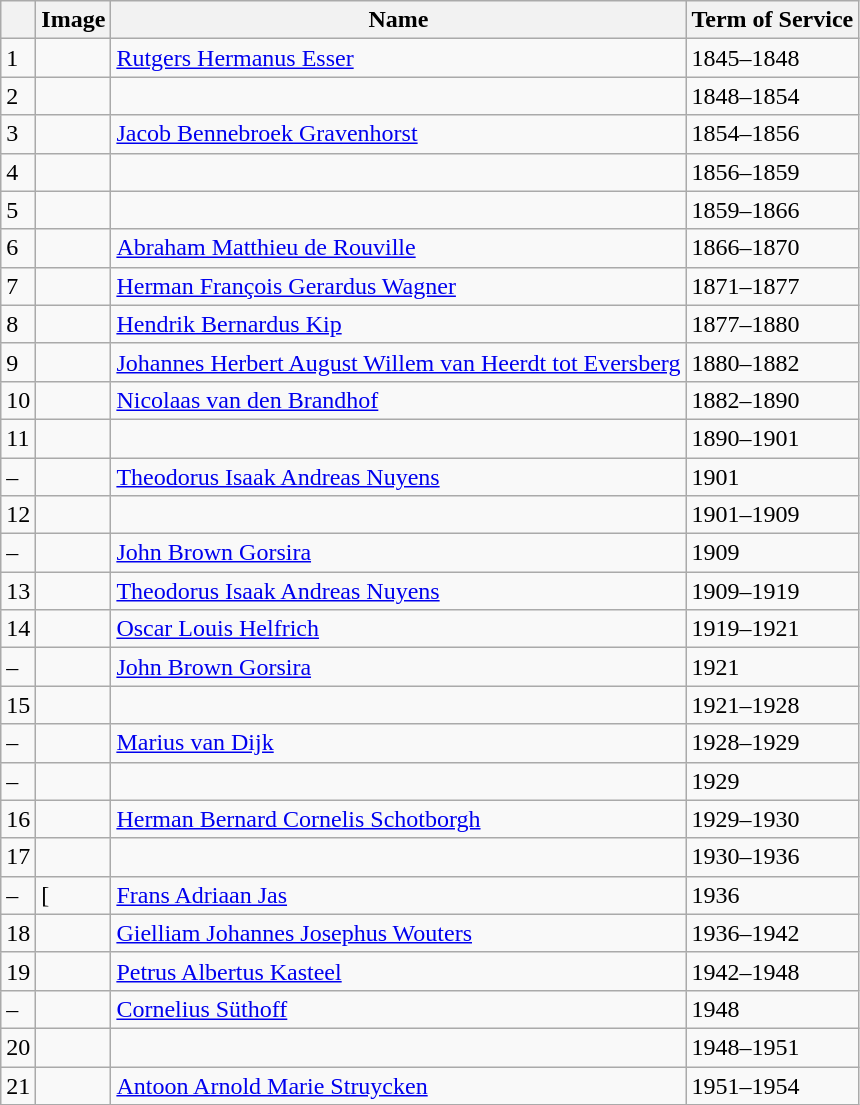<table class="wikitable">
<tr>
<th></th>
<th>Image</th>
<th>Name</th>
<th>Term of Service</th>
</tr>
<tr>
<td>1</td>
<td></td>
<td><a href='#'>Rutgers Hermanus Esser</a></td>
<td>1845–1848</td>
</tr>
<tr>
<td>2</td>
<td></td>
<td></td>
<td>1848–1854</td>
</tr>
<tr>
<td>3</td>
<td></td>
<td><a href='#'>Jacob Bennebroek Gravenhorst</a></td>
<td>1854–1856</td>
</tr>
<tr>
<td>4</td>
<td></td>
<td></td>
<td>1856–1859</td>
</tr>
<tr>
<td>5</td>
<td></td>
<td></td>
<td>1859–1866</td>
</tr>
<tr>
<td>6</td>
<td></td>
<td><a href='#'>Abraham Matthieu de Rouville</a></td>
<td>1866–1870</td>
</tr>
<tr>
<td>7</td>
<td></td>
<td><a href='#'>Herman François Gerardus Wagner</a></td>
<td>1871–1877</td>
</tr>
<tr>
<td>8</td>
<td></td>
<td><a href='#'>Hendrik Bernardus Kip</a></td>
<td>1877–1880</td>
</tr>
<tr>
<td>9</td>
<td></td>
<td><a href='#'>Johannes Herbert August Willem van Heerdt tot Eversberg</a></td>
<td>1880–1882</td>
</tr>
<tr>
<td>10</td>
<td></td>
<td><a href='#'>Nicolaas van den Brandhof</a></td>
<td>1882–1890</td>
</tr>
<tr>
<td>11</td>
<td></td>
<td></td>
<td>1890–1901</td>
</tr>
<tr>
<td>–</td>
<td></td>
<td><a href='#'>Theodorus Isaak Andreas Nuyens</a></td>
<td>1901</td>
</tr>
<tr>
<td>12</td>
<td></td>
<td></td>
<td>1901–1909</td>
</tr>
<tr>
<td>–</td>
<td></td>
<td><a href='#'>John Brown Gorsira</a></td>
<td>1909</td>
</tr>
<tr>
<td>13</td>
<td></td>
<td><a href='#'>Theodorus Isaak Andreas Nuyens</a></td>
<td>1909–1919</td>
</tr>
<tr>
<td>14</td>
<td></td>
<td><a href='#'>Oscar Louis Helfrich</a></td>
<td>1919–1921</td>
</tr>
<tr>
<td>–</td>
<td></td>
<td><a href='#'>John Brown Gorsira</a></td>
<td>1921</td>
</tr>
<tr>
<td>15</td>
<td></td>
<td></td>
<td>1921–1928</td>
</tr>
<tr>
<td>–</td>
<td></td>
<td><a href='#'>Marius van Dijk</a></td>
<td>1928–1929</td>
</tr>
<tr>
<td>–</td>
<td></td>
<td></td>
<td>1929</td>
</tr>
<tr>
<td>16</td>
<td></td>
<td><a href='#'>Herman Bernard Cornelis Schotborgh</a></td>
<td>1929–1930</td>
</tr>
<tr>
<td>17</td>
<td></td>
<td></td>
<td>1930–1936</td>
</tr>
<tr>
<td>–</td>
<td>[</td>
<td><a href='#'>Frans Adriaan Jas</a></td>
<td>1936</td>
</tr>
<tr>
<td>18</td>
<td></td>
<td><a href='#'>Gielliam Johannes Josephus Wouters</a></td>
<td>1936–1942</td>
</tr>
<tr>
<td>19</td>
<td></td>
<td><a href='#'>Petrus Albertus Kasteel</a></td>
<td>1942–1948</td>
</tr>
<tr>
<td>–</td>
<td></td>
<td><a href='#'>Cornelius Süthoff</a></td>
<td>1948</td>
</tr>
<tr>
<td>20</td>
<td></td>
<td></td>
<td>1948–1951</td>
</tr>
<tr>
<td>21</td>
<td></td>
<td><a href='#'>Antoon Arnold Marie Struycken</a></td>
<td>1951–1954</td>
</tr>
</table>
